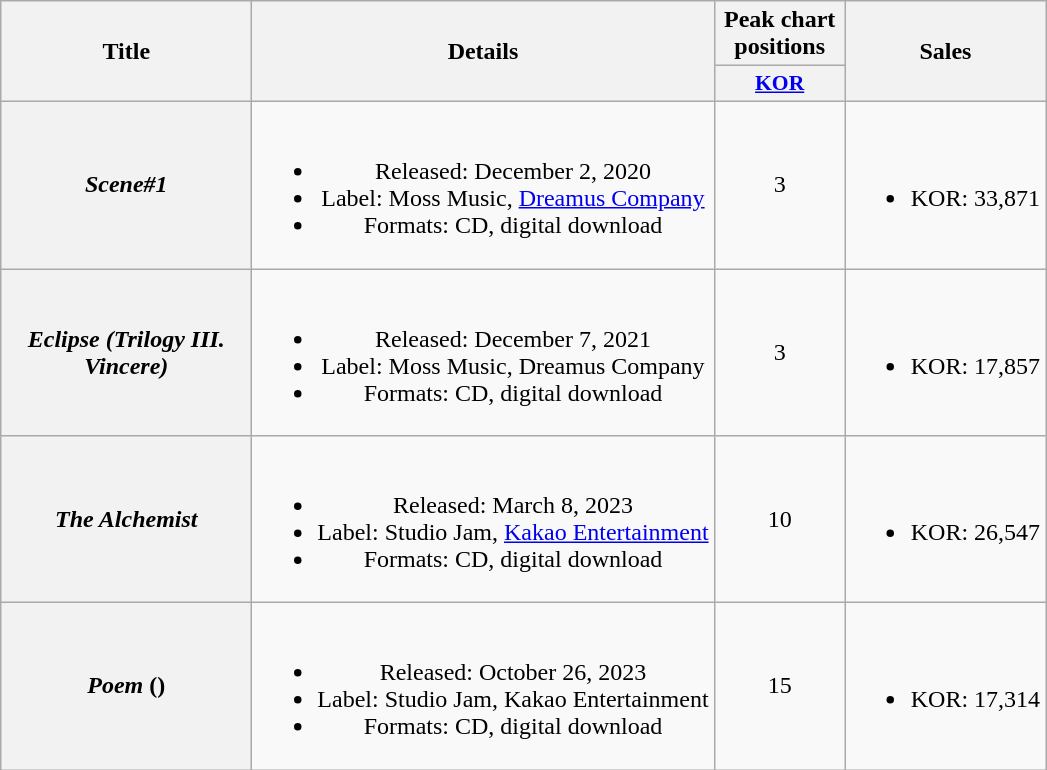<table class="wikitable plainrowheaders" style="text-align:center;">
<tr>
<th scope="col" rowspan="2" style="width:10em;">Title</th>
<th scope="col" rowspan="2">Details</th>
<th scope="col" colspan="1" style="width:5em;">Peak chart positions</th>
<th scope="col" rowspan="2">Sales</th>
</tr>
<tr>
<th scope="col" style="width:3em;font-size:90%"><a href='#'>KOR</a><br></th>
</tr>
<tr>
<th scope="row"><em>Scene#1</em></th>
<td><br><ul><li>Released: December 2, 2020</li><li>Label: Moss Music, <a href='#'>Dreamus Company</a></li><li>Formats: CD, digital download</li></ul></td>
<td>3</td>
<td><br><ul><li>KOR: 33,871</li></ul></td>
</tr>
<tr>
<th scope="row"><em>Eclipse (Trilogy III. Vincere)</em></th>
<td><br><ul><li>Released: December 7, 2021</li><li>Label: Moss Music, Dreamus Company</li><li>Formats: CD, digital download</li></ul></td>
<td>3</td>
<td><br><ul><li>KOR: 17,857</li></ul></td>
</tr>
<tr>
<th scope="row"><em>The Alchemist</em></th>
<td><br><ul><li>Released: March 8, 2023</li><li>Label: Studio Jam, <a href='#'>Kakao Entertainment</a></li><li>Formats: CD, digital download</li></ul></td>
<td>10</td>
<td><br><ul><li>KOR: 26,547</li></ul></td>
</tr>
<tr>
<th scope="row"><em>Poem</em> ()</th>
<td><br><ul><li>Released: October 26, 2023</li><li>Label: Studio Jam, Kakao Entertainment</li><li>Formats: CD, digital download</li></ul></td>
<td>15</td>
<td><br><ul><li>KOR: 17,314</li></ul></td>
</tr>
</table>
